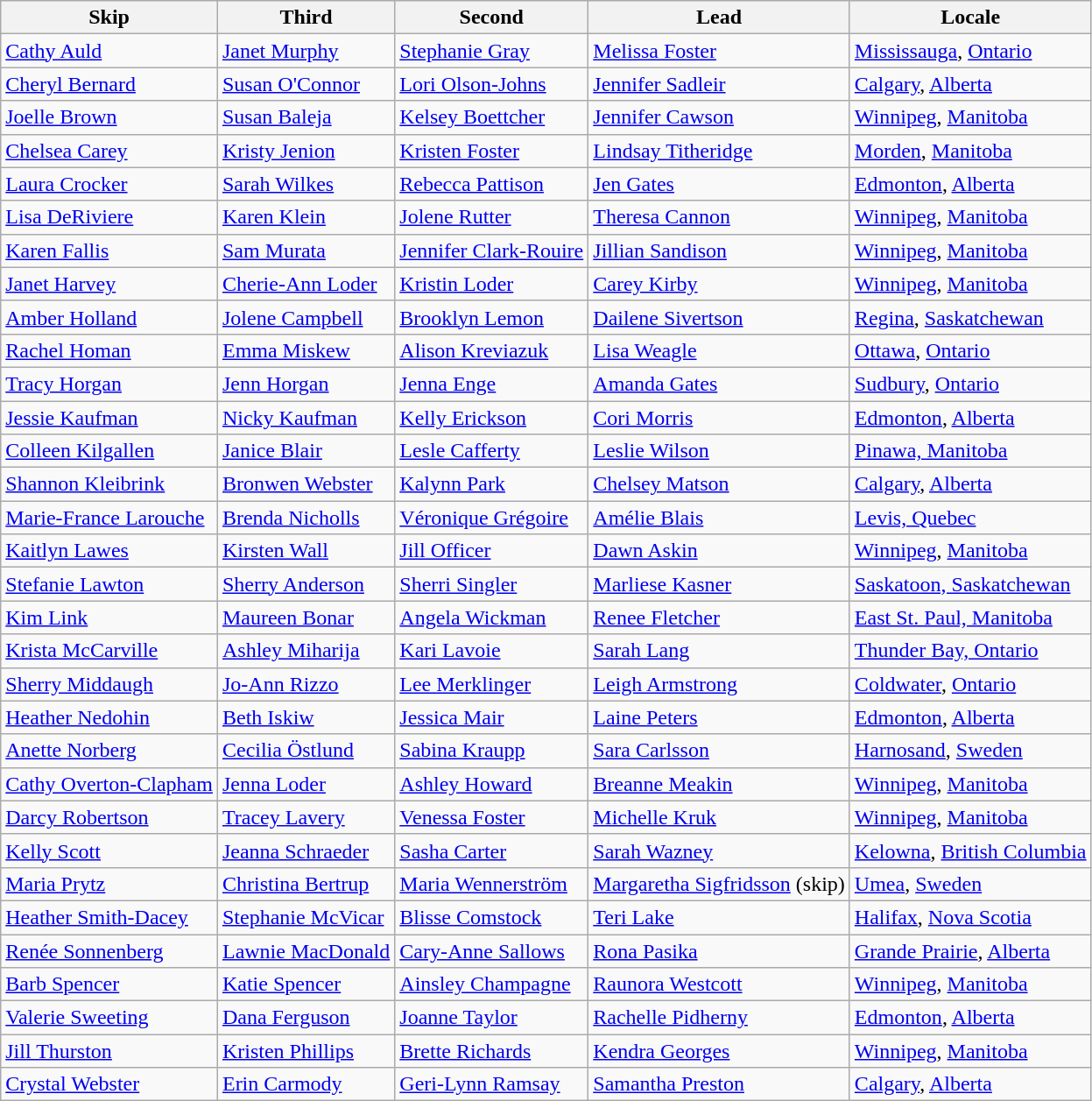<table class=wikitable>
<tr>
<th>Skip</th>
<th>Third</th>
<th>Second</th>
<th>Lead</th>
<th>Locale</th>
</tr>
<tr>
<td><a href='#'>Cathy Auld</a></td>
<td><a href='#'>Janet Murphy</a></td>
<td><a href='#'>Stephanie Gray</a></td>
<td><a href='#'>Melissa Foster</a></td>
<td> <a href='#'>Mississauga</a>, <a href='#'>Ontario</a></td>
</tr>
<tr>
<td><a href='#'>Cheryl Bernard</a></td>
<td><a href='#'>Susan O'Connor</a></td>
<td><a href='#'>Lori Olson-Johns</a></td>
<td><a href='#'>Jennifer Sadleir</a></td>
<td> <a href='#'>Calgary</a>, <a href='#'>Alberta</a></td>
</tr>
<tr>
<td><a href='#'>Joelle Brown</a></td>
<td><a href='#'>Susan Baleja</a></td>
<td><a href='#'>Kelsey Boettcher</a></td>
<td><a href='#'>Jennifer Cawson</a></td>
<td> <a href='#'>Winnipeg</a>, <a href='#'>Manitoba</a></td>
</tr>
<tr>
<td><a href='#'>Chelsea Carey</a></td>
<td><a href='#'>Kristy Jenion</a></td>
<td><a href='#'>Kristen Foster</a></td>
<td><a href='#'>Lindsay Titheridge</a></td>
<td> <a href='#'>Morden</a>, <a href='#'>Manitoba</a></td>
</tr>
<tr>
<td><a href='#'>Laura Crocker</a></td>
<td><a href='#'>Sarah Wilkes</a></td>
<td><a href='#'>Rebecca Pattison</a></td>
<td><a href='#'>Jen Gates</a></td>
<td> <a href='#'>Edmonton</a>, <a href='#'>Alberta</a></td>
</tr>
<tr>
<td><a href='#'>Lisa DeRiviere</a></td>
<td><a href='#'>Karen Klein</a></td>
<td><a href='#'>Jolene Rutter</a></td>
<td><a href='#'>Theresa Cannon</a></td>
<td> <a href='#'>Winnipeg</a>, <a href='#'>Manitoba</a></td>
</tr>
<tr>
<td><a href='#'>Karen Fallis</a></td>
<td><a href='#'>Sam Murata</a></td>
<td><a href='#'>Jennifer Clark-Rouire</a></td>
<td><a href='#'>Jillian Sandison</a></td>
<td> <a href='#'>Winnipeg</a>, <a href='#'>Manitoba</a></td>
</tr>
<tr>
<td><a href='#'>Janet Harvey</a></td>
<td><a href='#'>Cherie-Ann Loder</a></td>
<td><a href='#'>Kristin Loder</a></td>
<td><a href='#'>Carey Kirby</a></td>
<td> <a href='#'>Winnipeg</a>, <a href='#'>Manitoba</a></td>
</tr>
<tr>
<td><a href='#'>Amber Holland</a></td>
<td><a href='#'>Jolene Campbell</a></td>
<td><a href='#'>Brooklyn Lemon</a></td>
<td><a href='#'>Dailene Sivertson</a></td>
<td> <a href='#'>Regina</a>, <a href='#'>Saskatchewan</a></td>
</tr>
<tr>
<td><a href='#'>Rachel Homan</a></td>
<td><a href='#'>Emma Miskew</a></td>
<td><a href='#'>Alison Kreviazuk</a></td>
<td><a href='#'>Lisa Weagle</a></td>
<td> <a href='#'>Ottawa</a>, <a href='#'>Ontario</a></td>
</tr>
<tr>
<td><a href='#'>Tracy Horgan</a></td>
<td><a href='#'>Jenn Horgan</a></td>
<td><a href='#'>Jenna Enge</a></td>
<td><a href='#'>Amanda Gates</a></td>
<td> <a href='#'>Sudbury</a>, <a href='#'>Ontario</a></td>
</tr>
<tr>
<td><a href='#'>Jessie Kaufman</a></td>
<td><a href='#'>Nicky Kaufman</a></td>
<td><a href='#'>Kelly Erickson</a></td>
<td><a href='#'>Cori Morris</a></td>
<td> <a href='#'>Edmonton</a>, <a href='#'>Alberta</a></td>
</tr>
<tr>
<td><a href='#'>Colleen Kilgallen</a></td>
<td><a href='#'>Janice Blair</a></td>
<td><a href='#'>Lesle Cafferty</a></td>
<td><a href='#'>Leslie Wilson</a></td>
<td> <a href='#'>Pinawa, Manitoba</a></td>
</tr>
<tr>
<td><a href='#'>Shannon Kleibrink</a></td>
<td><a href='#'>Bronwen Webster</a></td>
<td><a href='#'>Kalynn Park</a></td>
<td><a href='#'>Chelsey Matson</a></td>
<td> <a href='#'>Calgary</a>, <a href='#'>Alberta</a></td>
</tr>
<tr>
<td><a href='#'>Marie-France Larouche</a></td>
<td><a href='#'>Brenda Nicholls</a></td>
<td><a href='#'>Véronique Grégoire</a></td>
<td><a href='#'>Amélie Blais</a></td>
<td> <a href='#'>Levis, Quebec</a></td>
</tr>
<tr>
<td><a href='#'>Kaitlyn Lawes</a></td>
<td><a href='#'>Kirsten Wall</a></td>
<td><a href='#'>Jill Officer</a></td>
<td><a href='#'>Dawn Askin</a></td>
<td> <a href='#'>Winnipeg</a>, <a href='#'>Manitoba</a></td>
</tr>
<tr>
<td><a href='#'>Stefanie Lawton</a></td>
<td><a href='#'>Sherry Anderson</a></td>
<td><a href='#'>Sherri Singler</a></td>
<td><a href='#'>Marliese Kasner</a></td>
<td> <a href='#'>Saskatoon, Saskatchewan</a></td>
</tr>
<tr>
<td><a href='#'>Kim Link</a></td>
<td><a href='#'>Maureen Bonar</a></td>
<td><a href='#'>Angela Wickman</a></td>
<td><a href='#'>Renee Fletcher</a></td>
<td> <a href='#'>East St. Paul, Manitoba</a></td>
</tr>
<tr>
<td><a href='#'>Krista McCarville</a></td>
<td><a href='#'>Ashley Miharija</a></td>
<td><a href='#'>Kari Lavoie</a></td>
<td><a href='#'>Sarah Lang</a></td>
<td> <a href='#'>Thunder Bay, Ontario</a></td>
</tr>
<tr>
<td><a href='#'>Sherry Middaugh</a></td>
<td><a href='#'>Jo-Ann Rizzo</a></td>
<td><a href='#'>Lee Merklinger</a></td>
<td><a href='#'>Leigh Armstrong</a></td>
<td> <a href='#'>Coldwater</a>, <a href='#'>Ontario</a></td>
</tr>
<tr>
<td><a href='#'>Heather Nedohin</a></td>
<td><a href='#'>Beth Iskiw</a></td>
<td><a href='#'>Jessica Mair</a></td>
<td><a href='#'>Laine Peters</a></td>
<td> <a href='#'>Edmonton</a>, <a href='#'>Alberta</a></td>
</tr>
<tr>
<td><a href='#'>Anette Norberg</a></td>
<td><a href='#'>Cecilia Östlund</a></td>
<td><a href='#'>Sabina Kraupp</a></td>
<td><a href='#'>Sara Carlsson</a></td>
<td> <a href='#'>Harnosand</a>, <a href='#'>Sweden</a></td>
</tr>
<tr>
<td><a href='#'>Cathy Overton-Clapham</a></td>
<td><a href='#'>Jenna Loder</a></td>
<td><a href='#'>Ashley Howard</a></td>
<td><a href='#'>Breanne Meakin</a></td>
<td> <a href='#'>Winnipeg</a>, <a href='#'>Manitoba</a></td>
</tr>
<tr>
<td><a href='#'>Darcy Robertson</a></td>
<td><a href='#'>Tracey Lavery</a></td>
<td><a href='#'>Venessa Foster</a></td>
<td><a href='#'>Michelle Kruk</a></td>
<td> <a href='#'>Winnipeg</a>, <a href='#'>Manitoba</a></td>
</tr>
<tr>
<td><a href='#'>Kelly Scott</a></td>
<td><a href='#'>Jeanna Schraeder</a></td>
<td><a href='#'>Sasha Carter</a></td>
<td><a href='#'>Sarah Wazney</a></td>
<td> <a href='#'>Kelowna</a>, <a href='#'>British Columbia</a></td>
</tr>
<tr>
<td><a href='#'>Maria Prytz</a></td>
<td><a href='#'>Christina Bertrup</a></td>
<td><a href='#'>Maria Wennerström</a></td>
<td><a href='#'>Margaretha Sigfridsson</a> (skip)</td>
<td> <a href='#'>Umea</a>, <a href='#'>Sweden</a></td>
</tr>
<tr>
<td><a href='#'>Heather Smith-Dacey</a></td>
<td><a href='#'>Stephanie McVicar</a></td>
<td><a href='#'>Blisse Comstock</a></td>
<td><a href='#'>Teri Lake</a></td>
<td> <a href='#'>Halifax</a>, <a href='#'>Nova Scotia</a></td>
</tr>
<tr>
<td><a href='#'>Renée Sonnenberg</a></td>
<td><a href='#'>Lawnie MacDonald</a></td>
<td><a href='#'>Cary-Anne Sallows</a></td>
<td><a href='#'>Rona Pasika</a></td>
<td> <a href='#'>Grande Prairie</a>, <a href='#'>Alberta</a></td>
</tr>
<tr>
<td><a href='#'>Barb Spencer</a></td>
<td><a href='#'>Katie Spencer</a></td>
<td><a href='#'>Ainsley Champagne</a></td>
<td><a href='#'>Raunora Westcott</a></td>
<td> <a href='#'>Winnipeg</a>, <a href='#'>Manitoba</a></td>
</tr>
<tr>
<td><a href='#'>Valerie Sweeting</a></td>
<td><a href='#'>Dana Ferguson</a></td>
<td><a href='#'>Joanne Taylor</a></td>
<td><a href='#'>Rachelle Pidherny</a></td>
<td> <a href='#'>Edmonton</a>, <a href='#'>Alberta</a></td>
</tr>
<tr>
<td><a href='#'>Jill Thurston</a></td>
<td><a href='#'>Kristen Phillips</a></td>
<td><a href='#'>Brette Richards</a></td>
<td><a href='#'>Kendra Georges</a></td>
<td> <a href='#'>Winnipeg</a>, <a href='#'>Manitoba</a></td>
</tr>
<tr>
<td><a href='#'>Crystal Webster</a></td>
<td><a href='#'>Erin Carmody</a></td>
<td><a href='#'>Geri-Lynn Ramsay</a></td>
<td><a href='#'>Samantha Preston</a></td>
<td> <a href='#'>Calgary</a>, <a href='#'>Alberta</a></td>
</tr>
</table>
